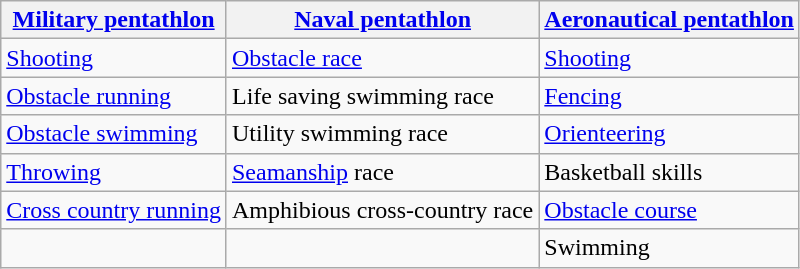<table class=wikitable>
<tr>
<th><a href='#'>Military pentathlon</a></th>
<th><a href='#'>Naval pentathlon</a></th>
<th><a href='#'>Aeronautical pentathlon</a></th>
</tr>
<tr>
<td><a href='#'>Shooting</a></td>
<td><a href='#'>Obstacle race</a></td>
<td><a href='#'>Shooting</a></td>
</tr>
<tr>
<td><a href='#'>Obstacle running</a></td>
<td>Life saving swimming race</td>
<td><a href='#'>Fencing</a></td>
</tr>
<tr>
<td><a href='#'>Obstacle swimming</a></td>
<td>Utility swimming race</td>
<td><a href='#'>Orienteering</a></td>
</tr>
<tr>
<td><a href='#'>Throwing</a></td>
<td><a href='#'>Seamanship</a> race</td>
<td>Basketball skills</td>
</tr>
<tr>
<td><a href='#'>Cross country running</a></td>
<td>Amphibious cross-country race</td>
<td><a href='#'>Obstacle course</a></td>
</tr>
<tr>
<td></td>
<td></td>
<td>Swimming</td>
</tr>
</table>
